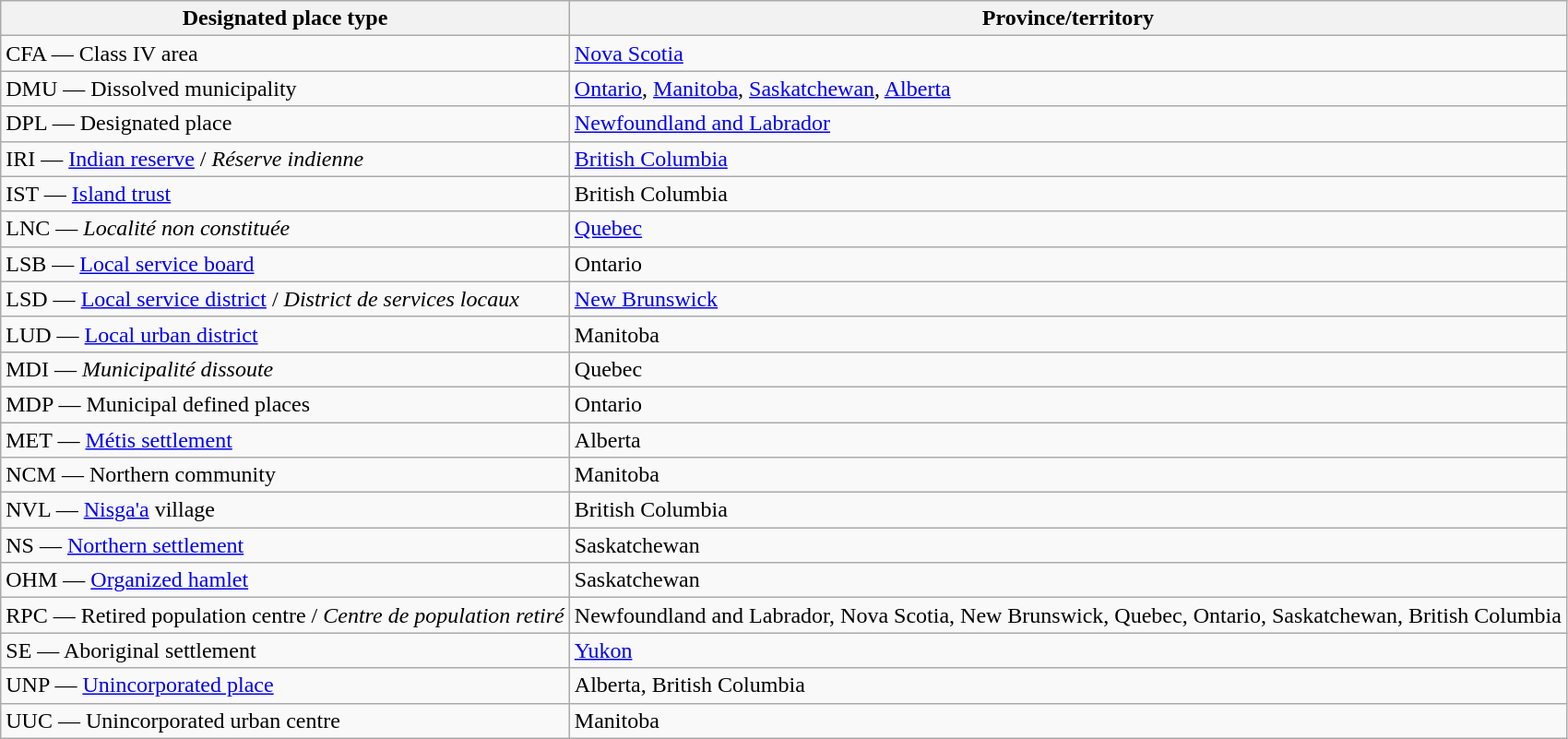<table class="wikitable">
<tr>
<th>Designated place type</th>
<th>Province/territory</th>
</tr>
<tr>
<td>CFA — Class IV area</td>
<td><a href='#'>Nova Scotia</a></td>
</tr>
<tr>
<td>DMU — Dissolved municipality</td>
<td><a href='#'>Ontario</a>, <a href='#'>Manitoba</a>, <a href='#'>Saskatchewan</a>, <a href='#'>Alberta</a></td>
</tr>
<tr>
<td>DPL — Designated place</td>
<td><a href='#'>Newfoundland and Labrador</a></td>
</tr>
<tr>
<td>IRI — <a href='#'>Indian reserve</a> / <em>Réserve indienne</em></td>
<td><a href='#'>British Columbia</a></td>
</tr>
<tr>
<td>IST — <a href='#'>Island trust</a></td>
<td>British Columbia</td>
</tr>
<tr>
<td>LNC — <em>Localité non constituée</em></td>
<td><a href='#'>Quebec</a></td>
</tr>
<tr>
<td>LSB — <a href='#'>Local service board</a></td>
<td>Ontario</td>
</tr>
<tr>
<td>LSD — <a href='#'>Local service district</a> / <em>District de services locaux</em></td>
<td><a href='#'>New Brunswick</a></td>
</tr>
<tr>
<td>LUD — <a href='#'>Local urban district</a></td>
<td>Manitoba</td>
</tr>
<tr>
<td>MDI — <em>Municipalité dissoute</em></td>
<td>Quebec</td>
</tr>
<tr>
<td>MDP — Municipal defined places</td>
<td>Ontario</td>
</tr>
<tr>
<td>MET — <a href='#'>Métis settlement</a></td>
<td>Alberta</td>
</tr>
<tr>
<td>NCM — Northern community</td>
<td>Manitoba</td>
</tr>
<tr>
<td>NVL — <a href='#'>Nisga'a</a> village</td>
<td>British Columbia</td>
</tr>
<tr>
<td>NS — <a href='#'>Northern settlement</a></td>
<td>Saskatchewan</td>
</tr>
<tr>
<td>OHM — <a href='#'>Organized hamlet</a></td>
<td>Saskatchewan</td>
</tr>
<tr>
<td>RPC — Retired population centre / <em>Centre de population retiré</em></td>
<td>Newfoundland and Labrador, Nova Scotia, New Brunswick, Quebec, Ontario, Saskatchewan, British Columbia</td>
</tr>
<tr>
<td>SE — Aboriginal settlement</td>
<td><a href='#'>Yukon</a></td>
</tr>
<tr>
<td>UNP — <a href='#'>Unincorporated place</a></td>
<td>Alberta, British Columbia</td>
</tr>
<tr>
<td>UUC — Unincorporated urban centre</td>
<td>Manitoba</td>
</tr>
</table>
